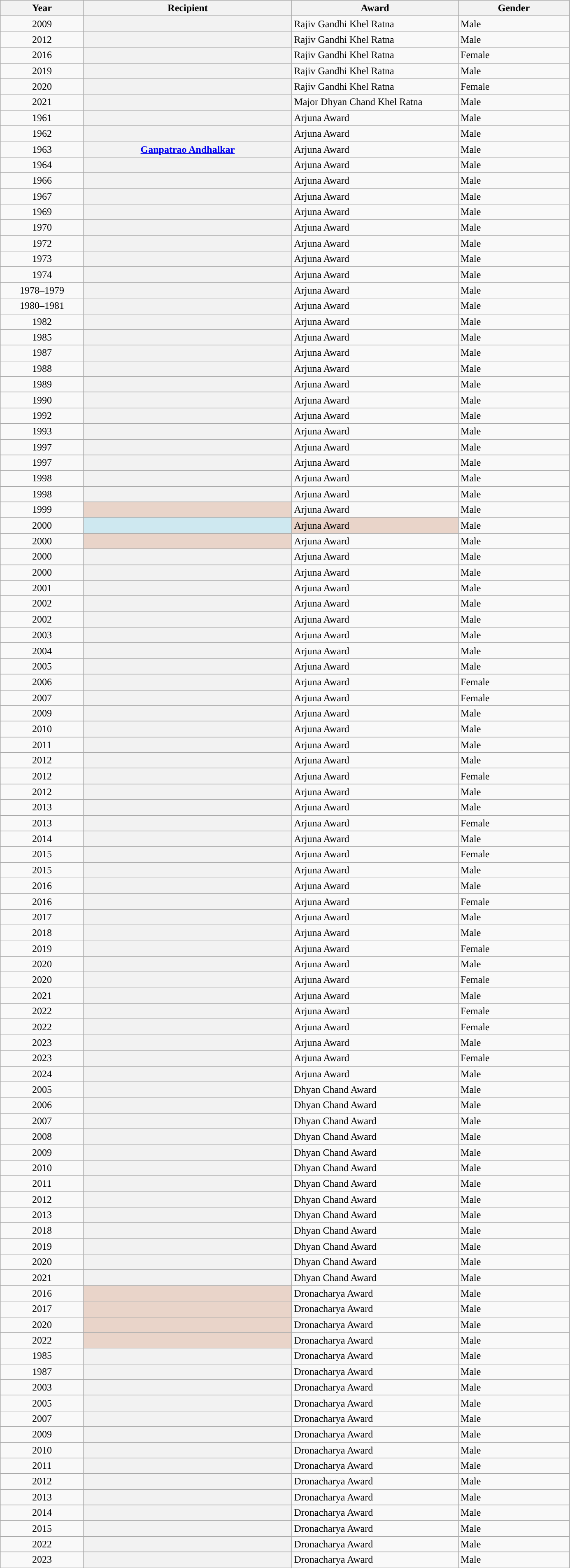<table class="wikitable plainrowheaders sortable" style="width:73%">
<tr>
<th scope="col" style="width:12%">Year</th>
<th scope="col" style="width:30%">Recipient</th>
<th scope="col" style="width:24%">Award</th>
<th scope="col" style="width:16%">Gender</th>
</tr>
<tr>
<td style="text-align:center;">2009</td>
<th scope="row"></th>
<td>Rajiv Gandhi Khel Ratna</td>
<td>Male</td>
</tr>
<tr>
<td style="text-align:center;">2012</td>
<th scope="row"></th>
<td>Rajiv Gandhi Khel Ratna</td>
<td>Male</td>
</tr>
<tr>
<td style="text-align:center;">2016</td>
<th scope="row"></th>
<td>Rajiv Gandhi Khel Ratna</td>
<td>Female</td>
</tr>
<tr>
<td style="text-align:center;">2019</td>
<th scope="row"></th>
<td>Rajiv Gandhi Khel Ratna</td>
<td>Male</td>
</tr>
<tr>
<td style="text-align:center;">2020</td>
<th scope="row"></th>
<td>Rajiv Gandhi Khel Ratna</td>
<td>Female</td>
</tr>
<tr>
<td style="text-align:center;">2021</td>
<th scope="row"></th>
<td>Major Dhyan Chand Khel Ratna</td>
<td>Male</td>
</tr>
<tr>
<td style="text-align:center;">1961</td>
<th scope="row"></th>
<td>Arjuna Award</td>
<td>Male</td>
</tr>
<tr>
<td style="text-align:center;">1962</td>
<th scope="row"></th>
<td>Arjuna Award</td>
<td>Male</td>
</tr>
<tr>
<td style="text-align:center;">1963</td>
<th scope="row"><a href='#'>Ganpatrao Andhalkar</a></th>
<td>Arjuna Award</td>
<td>Male</td>
</tr>
<tr>
<td style="text-align:center;">1964</td>
<th scope="row"></th>
<td>Arjuna Award</td>
<td>Male</td>
</tr>
<tr>
<td style="text-align:center;">1966</td>
<th scope="row"></th>
<td>Arjuna Award</td>
<td>Male</td>
</tr>
<tr>
<td style="text-align:center;">1967</td>
<th scope="row"></th>
<td>Arjuna Award</td>
<td>Male</td>
</tr>
<tr>
<td style="text-align:center;">1969</td>
<th scope="row"></th>
<td>Arjuna Award</td>
<td>Male</td>
</tr>
<tr>
<td style="text-align:center;">1970</td>
<th scope="row"></th>
<td>Arjuna Award</td>
<td>Male</td>
</tr>
<tr>
<td style="text-align:center;">1972</td>
<th scope="row"></th>
<td>Arjuna Award</td>
<td>Male</td>
</tr>
<tr>
<td style="text-align:center;">1973</td>
<th scope="row"></th>
<td>Arjuna Award</td>
<td>Male</td>
</tr>
<tr>
<td style="text-align:center;">1974</td>
<th scope="row"></th>
<td>Arjuna Award</td>
<td>Male</td>
</tr>
<tr>
<td style="text-align:center;">1978–1979</td>
<th scope="row"></th>
<td>Arjuna Award</td>
<td>Male</td>
</tr>
<tr>
<td style="text-align:center;">1980–1981</td>
<th scope="row"></th>
<td>Arjuna Award</td>
<td>Male</td>
</tr>
<tr>
<td style="text-align:center;">1982</td>
<th scope="row"></th>
<td>Arjuna Award</td>
<td>Male</td>
</tr>
<tr>
<td style="text-align:center;">1985</td>
<th scope="row"></th>
<td>Arjuna Award</td>
<td>Male</td>
</tr>
<tr>
<td style="text-align:center;">1987</td>
<th scope="row"></th>
<td>Arjuna Award</td>
<td>Male</td>
</tr>
<tr>
<td style="text-align:center;">1988</td>
<th scope="row"></th>
<td>Arjuna Award</td>
<td>Male</td>
</tr>
<tr>
<td style="text-align:center;">1989</td>
<th scope="row"></th>
<td>Arjuna Award</td>
<td>Male</td>
</tr>
<tr>
<td style="text-align:center;">1990</td>
<th scope="row"></th>
<td>Arjuna Award</td>
<td>Male</td>
</tr>
<tr>
<td style="text-align:center;">1992</td>
<th scope="row"></th>
<td>Arjuna Award</td>
<td>Male</td>
</tr>
<tr>
<td style="text-align:center;">1993</td>
<th scope="row"></th>
<td>Arjuna Award</td>
<td>Male</td>
</tr>
<tr>
<td style="text-align:center;">1997</td>
<th scope="row"></th>
<td>Arjuna Award</td>
<td>Male</td>
</tr>
<tr>
<td style="text-align:center;">1997</td>
<th scope="row"></th>
<td>Arjuna Award</td>
<td>Male</td>
</tr>
<tr>
<td style="text-align:center;">1998</td>
<th scope="row"></th>
<td>Arjuna Award</td>
<td>Male</td>
</tr>
<tr>
<td style="text-align:center;">1998</td>
<th scope="row"></th>
<td>Arjuna Award</td>
<td>Male</td>
</tr>
<tr>
<td style="text-align:center;">1999</td>
<th scope="row" style="background-color:#E9D4C9"> </th>
<td>Arjuna Award</td>
<td>Male</td>
</tr>
<tr>
<td style="text-align:center;">2000</td>
<th scope="row" style="background-color:#CEE8F0;"> </th>
<td style="background-color:#E9D4C9;">Arjuna Award </td>
<td>Male</td>
</tr>
<tr>
<td style="text-align:center;">2000</td>
<th scope="row" style="background-color:#E9D4C9"> </th>
<td>Arjuna Award</td>
<td>Male</td>
</tr>
<tr>
<td style="text-align:center;">2000</td>
<th scope="row"></th>
<td>Arjuna Award</td>
<td>Male</td>
</tr>
<tr>
<td style="text-align:center;">2000</td>
<th scope="row"></th>
<td>Arjuna Award</td>
<td>Male</td>
</tr>
<tr>
<td style="text-align:center;">2001</td>
<th scope="row"></th>
<td>Arjuna Award</td>
<td>Male</td>
</tr>
<tr>
<td style="text-align:center;">2002</td>
<th scope="row"></th>
<td>Arjuna Award</td>
<td>Male</td>
</tr>
<tr>
<td style="text-align:center;">2002</td>
<th scope="row"></th>
<td>Arjuna Award</td>
<td>Male</td>
</tr>
<tr>
<td style="text-align:center;">2003</td>
<th scope="row"></th>
<td>Arjuna Award</td>
<td>Male</td>
</tr>
<tr>
<td style="text-align:center;">2004</td>
<th scope="row"></th>
<td>Arjuna Award</td>
<td>Male</td>
</tr>
<tr>
<td style="text-align:center;">2005</td>
<th scope="row"></th>
<td>Arjuna Award</td>
<td>Male</td>
</tr>
<tr>
<td style="text-align:center;">2006</td>
<th scope="row"></th>
<td>Arjuna Award</td>
<td>Female</td>
</tr>
<tr>
<td style="text-align:center;">2007</td>
<th scope="row"></th>
<td>Arjuna Award</td>
<td>Female</td>
</tr>
<tr>
<td style="text-align:center;">2009</td>
<th scope="row"></th>
<td>Arjuna Award</td>
<td>Male</td>
</tr>
<tr>
<td style="text-align:center;">2010</td>
<th scope="row"></th>
<td>Arjuna Award</td>
<td>Male</td>
</tr>
<tr>
<td style="text-align:center;">2011</td>
<th scope="row"></th>
<td>Arjuna Award</td>
<td>Male</td>
</tr>
<tr>
<td style="text-align:center;">2012</td>
<th scope="row"></th>
<td>Arjuna Award</td>
<td>Male</td>
</tr>
<tr>
<td style="text-align:center;">2012</td>
<th scope="row"></th>
<td>Arjuna Award</td>
<td>Female</td>
</tr>
<tr>
<td style="text-align:center;">2012</td>
<th scope="row"></th>
<td>Arjuna Award</td>
<td>Male</td>
</tr>
<tr>
<td style="text-align:center;">2013</td>
<th scope="row"></th>
<td>Arjuna Award</td>
<td>Male</td>
</tr>
<tr>
<td style="text-align:center;">2013</td>
<th scope="row"></th>
<td>Arjuna Award</td>
<td>Female</td>
</tr>
<tr>
<td style="text-align:center;">2014</td>
<th scope="row"></th>
<td>Arjuna Award</td>
<td>Male</td>
</tr>
<tr>
<td style="text-align:center;">2015</td>
<th scope="row"></th>
<td>Arjuna Award</td>
<td>Female</td>
</tr>
<tr>
<td style="text-align:center;">2015</td>
<th scope="row"></th>
<td>Arjuna Award</td>
<td>Male</td>
</tr>
<tr>
<td style="text-align:center;">2016</td>
<th scope="row"></th>
<td>Arjuna Award</td>
<td>Male</td>
</tr>
<tr>
<td style="text-align:center;">2016</td>
<th scope="row"></th>
<td>Arjuna Award</td>
<td>Female</td>
</tr>
<tr>
<td style="text-align:center;">2017</td>
<th scope="row"></th>
<td>Arjuna Award</td>
<td>Male</td>
</tr>
<tr>
<td style="text-align:center;">2018</td>
<th scope="row"></th>
<td>Arjuna Award</td>
<td>Male</td>
</tr>
<tr>
<td style="text-align:center;">2019</td>
<th scope="row"></th>
<td>Arjuna Award</td>
<td>Female</td>
</tr>
<tr>
<td style="text-align:center;">2020</td>
<th scope="row"></th>
<td>Arjuna Award</td>
<td>Male</td>
</tr>
<tr>
<td style="text-align:center;">2020</td>
<th scope="row"></th>
<td>Arjuna Award</td>
<td>Female</td>
</tr>
<tr>
<td style="text-align:center;">2021</td>
<th scope="row"></th>
<td>Arjuna Award</td>
<td>Male</td>
</tr>
<tr>
<td style="text-align:center;">2022</td>
<th scope="row"></th>
<td>Arjuna Award</td>
<td>Female</td>
</tr>
<tr>
<td style="text-align:center;">2022</td>
<th scope="row"></th>
<td>Arjuna Award</td>
<td>Female</td>
</tr>
<tr>
<td style="text-align:center;">2023</td>
<th scope="row"></th>
<td>Arjuna Award</td>
<td>Male</td>
</tr>
<tr>
<td style="text-align:center;">2023</td>
<th scope="row"></th>
<td>Arjuna Award</td>
<td>Female</td>
</tr>
<tr>
<td style="text-align:center;">2024</td>
<th scope="row"></th>
<td>Arjuna Award</td>
<td>Male</td>
</tr>
<tr>
<td style="text-align:center;">2005</td>
<th scope="row"></th>
<td>Dhyan Chand Award</td>
<td>Male</td>
</tr>
<tr>
<td style="text-align:center;">2006</td>
<th scope="row"></th>
<td>Dhyan Chand Award</td>
<td>Male</td>
</tr>
<tr>
<td style="text-align:center;">2007</td>
<th scope="row"></th>
<td>Dhyan Chand Award</td>
<td>Male</td>
</tr>
<tr>
<td style="text-align:center;">2008</td>
<th scope="row"></th>
<td>Dhyan Chand Award</td>
<td>Male</td>
</tr>
<tr>
<td style="text-align:center;">2009</td>
<th scope="row"></th>
<td>Dhyan Chand Award</td>
<td>Male</td>
</tr>
<tr>
<td style="text-align:center;">2010</td>
<th scope="row"></th>
<td>Dhyan Chand Award</td>
<td>Male</td>
</tr>
<tr>
<td style="text-align:center;">2011</td>
<th scope="row"></th>
<td>Dhyan Chand Award</td>
<td>Male</td>
</tr>
<tr>
<td style="text-align:center;">2012</td>
<th scope="row"></th>
<td>Dhyan Chand Award</td>
<td>Male</td>
</tr>
<tr>
<td style="text-align:center;">2013</td>
<th scope="row"></th>
<td>Dhyan Chand Award</td>
<td>Male</td>
</tr>
<tr>
<td style="text-align:center;">2018</td>
<th scope="row"></th>
<td>Dhyan Chand Award</td>
<td>Male</td>
</tr>
<tr>
<td style="text-align:center;">2019</td>
<th scope="row"></th>
<td>Dhyan Chand Award</td>
<td>Male</td>
</tr>
<tr>
<td style="text-align:center;">2020</td>
<th scope="row"></th>
<td>Dhyan Chand Award</td>
<td>Male</td>
</tr>
<tr>
<td style="text-align:center;">2021</td>
<th scope="row"></th>
<td>Dhyan Chand Award</td>
<td>Male</td>
</tr>
<tr>
<td style="text-align:center;">2016</td>
<th scope="row" style="background-color:#E9D4C9"> </th>
<td>Dronacharya Award</td>
<td>Male</td>
</tr>
<tr>
<td style="text-align:center;">2017</td>
<th scope="row" style="background-color:#E9D4C9"> </th>
<td>Dronacharya Award</td>
<td>Male</td>
</tr>
<tr>
<td style="text-align:center;">2020</td>
<th scope="row" style="background-color:#E9D4C9"> </th>
<td>Dronacharya Award</td>
<td>Male</td>
</tr>
<tr>
<td style="text-align:center;">2022</td>
<th scope="row" style="background-color:#E9D4C9"> </th>
<td>Dronacharya Award</td>
<td>Male</td>
</tr>
<tr>
<td style="text-align:center;">1985</td>
<th scope="row"></th>
<td>Dronacharya Award</td>
<td>Male</td>
</tr>
<tr>
<td style="text-align:center;">1987</td>
<th scope="row"></th>
<td>Dronacharya Award</td>
<td>Male</td>
</tr>
<tr>
<td style="text-align:center;">2003</td>
<th scope="row"></th>
<td>Dronacharya Award</td>
<td>Male</td>
</tr>
<tr>
<td style="text-align:center;">2005</td>
<th scope="row"></th>
<td>Dronacharya Award</td>
<td>Male</td>
</tr>
<tr>
<td style="text-align:center;">2007</td>
<th scope="row"></th>
<td>Dronacharya Award</td>
<td>Male</td>
</tr>
<tr>
<td style="text-align:center;">2009</td>
<th scope="row"></th>
<td>Dronacharya Award</td>
<td>Male</td>
</tr>
<tr>
<td style="text-align:center;">2010</td>
<th scope="row"></th>
<td>Dronacharya Award</td>
<td>Male</td>
</tr>
<tr>
<td style="text-align:center;">2011</td>
<th scope="row"></th>
<td>Dronacharya Award</td>
<td>Male</td>
</tr>
<tr>
<td style="text-align:center;">2012</td>
<th scope="row"></th>
<td>Dronacharya Award</td>
<td>Male</td>
</tr>
<tr>
<td style="text-align:center;">2013</td>
<th scope="row"></th>
<td>Dronacharya Award</td>
<td>Male</td>
</tr>
<tr>
<td style="text-align:center;">2014</td>
<th scope="row"></th>
<td>Dronacharya Award</td>
<td>Male</td>
</tr>
<tr>
<td style="text-align:center;">2015</td>
<th scope="row"></th>
<td>Dronacharya Award</td>
<td>Male</td>
</tr>
<tr>
<td style="text-align:center;">2022</td>
<th scope="row"></th>
<td>Dronacharya Award</td>
<td>Male</td>
</tr>
<tr>
<td style="text-align:center;">2023</td>
<th scope="row"></th>
<td>Dronacharya Award</td>
<td>Male</td>
</tr>
</table>
